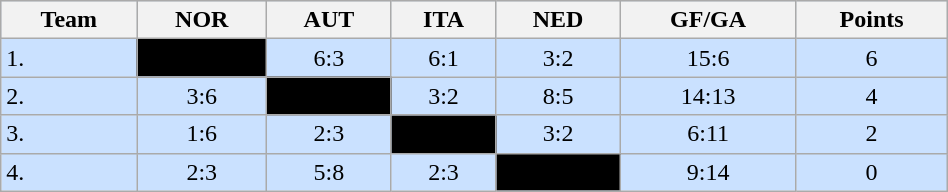<table class="wikitable" bgcolor="#EFEFFF" width="50%">
<tr bgcolor="#BCD2EE">
<th>Team</th>
<th>NOR</th>
<th>AUT</th>
<th>ITA</th>
<th>NED</th>
<th>GF/GA</th>
<th>Points</th>
</tr>
<tr bgcolor="#CAE1FF" align="center">
<td align="left">1. </td>
<td style="background:#000000;"></td>
<td>6:3</td>
<td>6:1</td>
<td>3:2</td>
<td>15:6</td>
<td>6</td>
</tr>
<tr bgcolor="#CAE1FF" align="center">
<td align="left">2. </td>
<td>3:6</td>
<td style="background:#000000;"></td>
<td>3:2</td>
<td>8:5</td>
<td>14:13</td>
<td>4</td>
</tr>
<tr bgcolor="#CAE1FF" align="center">
<td align="left">3. </td>
<td>1:6</td>
<td>2:3</td>
<td style="background:#000000;"></td>
<td>3:2</td>
<td>6:11</td>
<td>2</td>
</tr>
<tr bgcolor="#CAE1FF" align="center">
<td align="left">4. </td>
<td>2:3</td>
<td>5:8</td>
<td>2:3</td>
<td style="background:#000000;"></td>
<td>9:14</td>
<td>0</td>
</tr>
</table>
